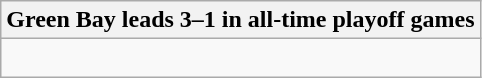<table class="wikitable collapsible collapsed">
<tr>
<th>Green Bay leads 3–1 in all-time playoff games</th>
</tr>
<tr>
<td><br>


</td>
</tr>
</table>
